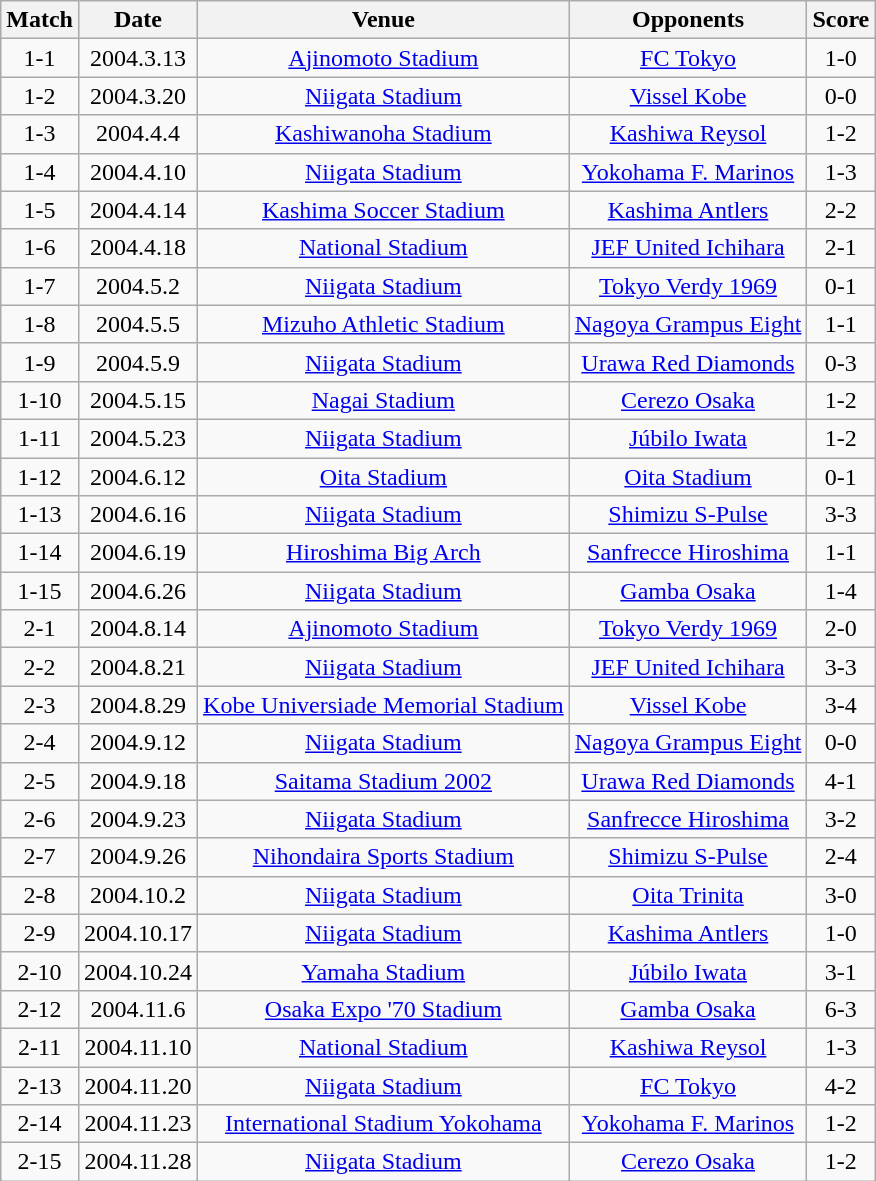<table class="wikitable" style="text-align:center;">
<tr>
<th>Match</th>
<th>Date</th>
<th>Venue</th>
<th>Opponents</th>
<th>Score</th>
</tr>
<tr>
<td>1-1</td>
<td>2004.3.13</td>
<td><a href='#'>Ajinomoto Stadium</a></td>
<td><a href='#'>FC Tokyo</a></td>
<td>1-0</td>
</tr>
<tr>
<td>1-2</td>
<td>2004.3.20</td>
<td><a href='#'>Niigata Stadium</a></td>
<td><a href='#'>Vissel Kobe</a></td>
<td>0-0</td>
</tr>
<tr>
<td>1-3</td>
<td>2004.4.4</td>
<td><a href='#'>Kashiwanoha Stadium</a></td>
<td><a href='#'>Kashiwa Reysol</a></td>
<td>1-2</td>
</tr>
<tr>
<td>1-4</td>
<td>2004.4.10</td>
<td><a href='#'>Niigata Stadium</a></td>
<td><a href='#'>Yokohama F. Marinos</a></td>
<td>1-3</td>
</tr>
<tr>
<td>1-5</td>
<td>2004.4.14</td>
<td><a href='#'>Kashima Soccer Stadium</a></td>
<td><a href='#'>Kashima Antlers</a></td>
<td>2-2</td>
</tr>
<tr>
<td>1-6</td>
<td>2004.4.18</td>
<td><a href='#'>National Stadium</a></td>
<td><a href='#'>JEF United Ichihara</a></td>
<td>2-1</td>
</tr>
<tr>
<td>1-7</td>
<td>2004.5.2</td>
<td><a href='#'>Niigata Stadium</a></td>
<td><a href='#'>Tokyo Verdy 1969</a></td>
<td>0-1</td>
</tr>
<tr>
<td>1-8</td>
<td>2004.5.5</td>
<td><a href='#'>Mizuho Athletic Stadium</a></td>
<td><a href='#'>Nagoya Grampus Eight</a></td>
<td>1-1</td>
</tr>
<tr>
<td>1-9</td>
<td>2004.5.9</td>
<td><a href='#'>Niigata Stadium</a></td>
<td><a href='#'>Urawa Red Diamonds</a></td>
<td>0-3</td>
</tr>
<tr>
<td>1-10</td>
<td>2004.5.15</td>
<td><a href='#'>Nagai Stadium</a></td>
<td><a href='#'>Cerezo Osaka</a></td>
<td>1-2</td>
</tr>
<tr>
<td>1-11</td>
<td>2004.5.23</td>
<td><a href='#'>Niigata Stadium</a></td>
<td><a href='#'>Júbilo Iwata</a></td>
<td>1-2</td>
</tr>
<tr>
<td>1-12</td>
<td>2004.6.12</td>
<td><a href='#'>Oita Stadium</a></td>
<td><a href='#'>Oita Stadium</a></td>
<td>0-1</td>
</tr>
<tr>
<td>1-13</td>
<td>2004.6.16</td>
<td><a href='#'>Niigata Stadium</a></td>
<td><a href='#'>Shimizu S-Pulse</a></td>
<td>3-3</td>
</tr>
<tr>
<td>1-14</td>
<td>2004.6.19</td>
<td><a href='#'>Hiroshima Big Arch</a></td>
<td><a href='#'>Sanfrecce Hiroshima</a></td>
<td>1-1</td>
</tr>
<tr>
<td>1-15</td>
<td>2004.6.26</td>
<td><a href='#'>Niigata Stadium</a></td>
<td><a href='#'>Gamba Osaka</a></td>
<td>1-4</td>
</tr>
<tr>
<td>2-1</td>
<td>2004.8.14</td>
<td><a href='#'>Ajinomoto Stadium</a></td>
<td><a href='#'>Tokyo Verdy 1969</a></td>
<td>2-0</td>
</tr>
<tr>
<td>2-2</td>
<td>2004.8.21</td>
<td><a href='#'>Niigata Stadium</a></td>
<td><a href='#'>JEF United Ichihara</a></td>
<td>3-3</td>
</tr>
<tr>
<td>2-3</td>
<td>2004.8.29</td>
<td><a href='#'>Kobe Universiade Memorial Stadium</a></td>
<td><a href='#'>Vissel Kobe</a></td>
<td>3-4</td>
</tr>
<tr>
<td>2-4</td>
<td>2004.9.12</td>
<td><a href='#'>Niigata Stadium</a></td>
<td><a href='#'>Nagoya Grampus Eight</a></td>
<td>0-0</td>
</tr>
<tr>
<td>2-5</td>
<td>2004.9.18</td>
<td><a href='#'>Saitama Stadium 2002</a></td>
<td><a href='#'>Urawa Red Diamonds</a></td>
<td>4-1</td>
</tr>
<tr>
<td>2-6</td>
<td>2004.9.23</td>
<td><a href='#'>Niigata Stadium</a></td>
<td><a href='#'>Sanfrecce Hiroshima</a></td>
<td>3-2</td>
</tr>
<tr>
<td>2-7</td>
<td>2004.9.26</td>
<td><a href='#'>Nihondaira Sports Stadium</a></td>
<td><a href='#'>Shimizu S-Pulse</a></td>
<td>2-4</td>
</tr>
<tr>
<td>2-8</td>
<td>2004.10.2</td>
<td><a href='#'>Niigata Stadium</a></td>
<td><a href='#'>Oita Trinita</a></td>
<td>3-0</td>
</tr>
<tr>
<td>2-9</td>
<td>2004.10.17</td>
<td><a href='#'>Niigata Stadium</a></td>
<td><a href='#'>Kashima Antlers</a></td>
<td>1-0</td>
</tr>
<tr>
<td>2-10</td>
<td>2004.10.24</td>
<td><a href='#'>Yamaha Stadium</a></td>
<td><a href='#'>Júbilo Iwata</a></td>
<td>3-1</td>
</tr>
<tr>
<td>2-12</td>
<td>2004.11.6</td>
<td><a href='#'>Osaka Expo '70 Stadium</a></td>
<td><a href='#'>Gamba Osaka</a></td>
<td>6-3</td>
</tr>
<tr>
<td>2-11</td>
<td>2004.11.10</td>
<td><a href='#'>National Stadium</a></td>
<td><a href='#'>Kashiwa Reysol</a></td>
<td>1-3</td>
</tr>
<tr>
<td>2-13</td>
<td>2004.11.20</td>
<td><a href='#'>Niigata Stadium</a></td>
<td><a href='#'>FC Tokyo</a></td>
<td>4-2</td>
</tr>
<tr>
<td>2-14</td>
<td>2004.11.23</td>
<td><a href='#'>International Stadium Yokohama</a></td>
<td><a href='#'>Yokohama F. Marinos</a></td>
<td>1-2</td>
</tr>
<tr>
<td>2-15</td>
<td>2004.11.28</td>
<td><a href='#'>Niigata Stadium</a></td>
<td><a href='#'>Cerezo Osaka</a></td>
<td>1-2</td>
</tr>
</table>
